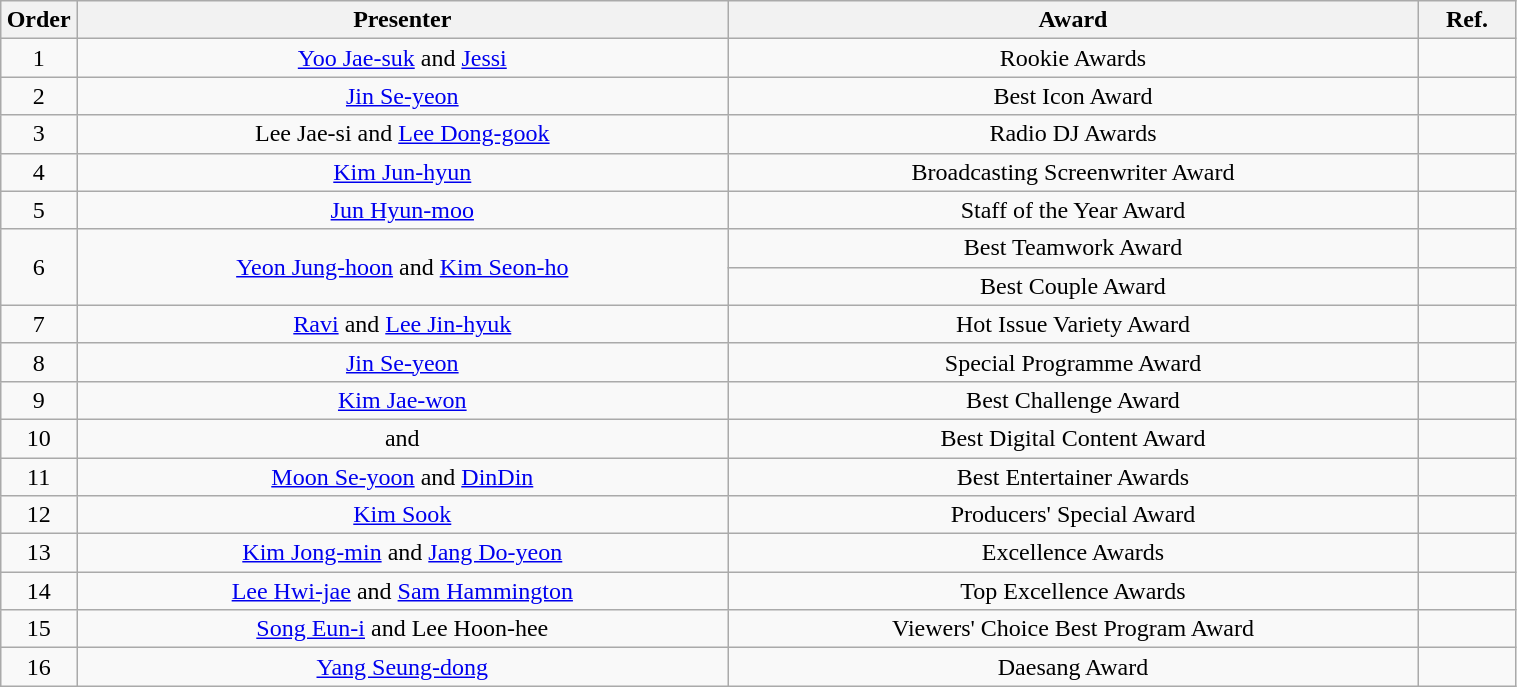<table class="wikitable" style="text-align:center; width:80%;">
<tr>
<th width="5%">Order</th>
<th>Presenter</th>
<th>Award</th>
<th>Ref.</th>
</tr>
<tr>
<td>1</td>
<td><a href='#'>Yoo Jae-suk</a> and <a href='#'>Jessi</a></td>
<td>Rookie Awards</td>
<td></td>
</tr>
<tr>
<td>2</td>
<td><a href='#'>Jin Se-yeon</a></td>
<td>Best Icon Award</td>
<td></td>
</tr>
<tr>
<td>3</td>
<td>Lee Jae-si and <a href='#'>Lee Dong-gook</a></td>
<td>Radio DJ Awards</td>
<td></td>
</tr>
<tr>
<td>4</td>
<td><a href='#'>Kim Jun-hyun</a></td>
<td>Broadcasting Screenwriter Award</td>
<td></td>
</tr>
<tr>
<td>5</td>
<td><a href='#'>Jun Hyun-moo</a></td>
<td>Staff of the Year Award</td>
<td></td>
</tr>
<tr>
<td rowspan="2">6</td>
<td rowspan="2"><a href='#'>Yeon Jung-hoon</a> and <a href='#'>Kim Seon-ho</a></td>
<td>Best Teamwork Award</td>
<td></td>
</tr>
<tr>
<td>Best Couple Award</td>
<td></td>
</tr>
<tr>
<td>7</td>
<td><a href='#'>Ravi</a> and <a href='#'>Lee Jin-hyuk</a></td>
<td>Hot Issue Variety Award</td>
<td></td>
</tr>
<tr>
<td>8</td>
<td><a href='#'>Jin Se-yeon</a></td>
<td>Special Programme Award</td>
<td></td>
</tr>
<tr>
<td>9</td>
<td><a href='#'>Kim Jae-won</a></td>
<td>Best Challenge Award</td>
<td></td>
</tr>
<tr>
<td>10</td>
<td> and </td>
<td>Best Digital Content Award</td>
<td></td>
</tr>
<tr>
<td>11</td>
<td><a href='#'>Moon Se-yoon</a> and <a href='#'>DinDin</a></td>
<td>Best Entertainer Awards</td>
<td></td>
</tr>
<tr>
<td>12</td>
<td><a href='#'>Kim Sook</a></td>
<td>Producers' Special Award</td>
<td></td>
</tr>
<tr>
<td>13</td>
<td><a href='#'>Kim Jong-min</a> and <a href='#'>Jang Do-yeon</a></td>
<td>Excellence Awards</td>
<td></td>
</tr>
<tr>
<td>14</td>
<td><a href='#'>Lee Hwi-jae</a> and <a href='#'>Sam Hammington</a></td>
<td>Top Excellence Awards</td>
<td></td>
</tr>
<tr>
<td>15</td>
<td><a href='#'>Song Eun-i</a> and Lee Hoon-hee</td>
<td>Viewers' Choice Best Program Award</td>
<td></td>
</tr>
<tr>
<td>16</td>
<td><a href='#'>Yang Seung-dong</a></td>
<td>Daesang Award</td>
<td></td>
</tr>
</table>
